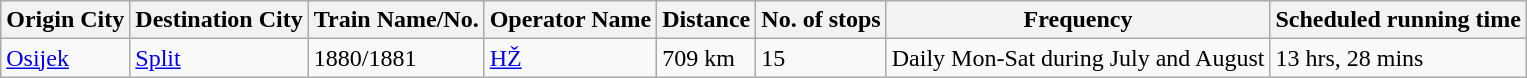<table class="wikitable sortable">
<tr>
<th>Origin City</th>
<th>Destination City</th>
<th>Train Name/No.</th>
<th>Operator Name</th>
<th>Distance</th>
<th>No. of stops</th>
<th>Frequency</th>
<th data-sort-type="number">Scheduled running time</th>
</tr>
<tr>
<td><a href='#'>Osijek</a></td>
<td><a href='#'>Split</a></td>
<td>1880/1881</td>
<td><a href='#'>HŽ</a></td>
<td>709 km</td>
<td>15</td>
<td>Daily Mon-Sat during July and August</td>
<td>13 hrs, 28 mins</td>
</tr>
</table>
